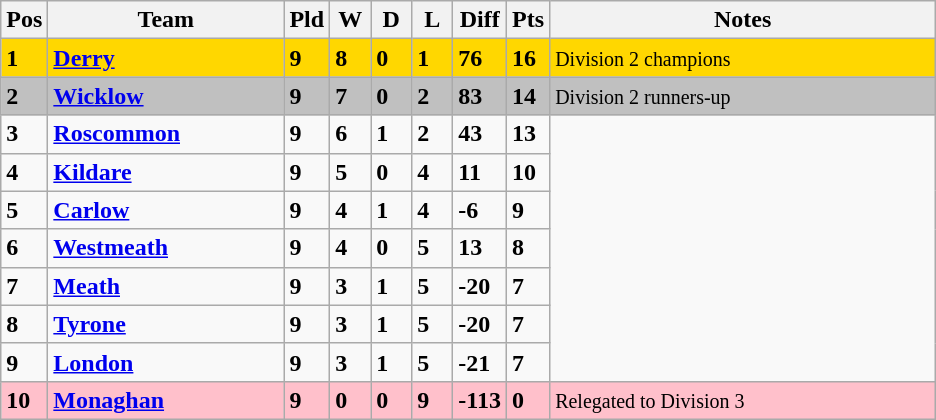<table class="wikitable" style="text-align: centre;">
<tr>
<th width=20>Pos</th>
<th width=150>Team</th>
<th width=20>Pld</th>
<th width=20>W</th>
<th width=20>D</th>
<th width=20>L</th>
<th width=20>Diff</th>
<th width=20>Pts</th>
<th width=250>Notes</th>
</tr>
<tr style="background:gold;">
<td><strong>1</strong></td>
<td align=left><strong> <a href='#'>Derry</a> </strong></td>
<td><strong>9</strong></td>
<td><strong>8</strong></td>
<td><strong>0</strong></td>
<td><strong>1</strong></td>
<td><strong>76</strong></td>
<td><strong>16</strong></td>
<td><small> Division 2 champions</small></td>
</tr>
<tr style="background:silver;">
<td><strong>2</strong></td>
<td align=left><strong> <a href='#'>Wicklow</a> </strong></td>
<td><strong>9</strong></td>
<td><strong>7</strong></td>
<td><strong>0</strong></td>
<td><strong>2</strong></td>
<td><strong>83</strong></td>
<td><strong>14</strong></td>
<td><small> Division 2 runners-up</small></td>
</tr>
<tr>
<td><strong>3</strong></td>
<td align=left><strong> <a href='#'>Roscommon</a> </strong></td>
<td><strong>9</strong></td>
<td><strong>6</strong></td>
<td><strong>1</strong></td>
<td><strong>2</strong></td>
<td><strong>43</strong></td>
<td><strong>13</strong></td>
</tr>
<tr>
<td><strong>4</strong></td>
<td align=left><strong> <a href='#'>Kildare</a> </strong></td>
<td><strong>9</strong></td>
<td><strong>5</strong></td>
<td><strong>0</strong></td>
<td><strong>4</strong></td>
<td><strong>11</strong></td>
<td><strong>10</strong></td>
</tr>
<tr>
<td><strong>5</strong></td>
<td align=left><strong> <a href='#'>Carlow</a> </strong></td>
<td><strong>9</strong></td>
<td><strong>4</strong></td>
<td><strong>1</strong></td>
<td><strong>4</strong></td>
<td><strong>-6</strong></td>
<td><strong>9</strong></td>
</tr>
<tr>
<td><strong>6</strong></td>
<td align=left><strong> <a href='#'>Westmeath</a> </strong></td>
<td><strong>9</strong></td>
<td><strong>4</strong></td>
<td><strong>0</strong></td>
<td><strong>5</strong></td>
<td><strong>13</strong></td>
<td><strong>8</strong></td>
</tr>
<tr>
<td><strong>7</strong></td>
<td align=left><strong> <a href='#'>Meath</a> </strong></td>
<td><strong>9</strong></td>
<td><strong>3</strong></td>
<td><strong>1</strong></td>
<td><strong>5</strong></td>
<td><strong>-20</strong></td>
<td><strong>7</strong></td>
</tr>
<tr>
<td><strong>8</strong></td>
<td align=left><strong> <a href='#'>Tyrone</a> </strong></td>
<td><strong>9</strong></td>
<td><strong>3</strong></td>
<td><strong>1</strong></td>
<td><strong>5</strong></td>
<td><strong>-20</strong></td>
<td><strong>7</strong></td>
</tr>
<tr>
<td><strong>9</strong></td>
<td align=left><strong> <a href='#'>London</a> </strong></td>
<td><strong>9</strong></td>
<td><strong>3</strong></td>
<td><strong>1</strong></td>
<td><strong>5</strong></td>
<td><strong>-21</strong></td>
<td><strong>7</strong></td>
</tr>
<tr style="background:#FFC0CB;">
<td><strong>10</strong></td>
<td align=left><strong> <a href='#'>Monaghan</a> </strong></td>
<td><strong>9</strong></td>
<td><strong>0</strong></td>
<td><strong>0</strong></td>
<td><strong>9</strong></td>
<td><strong>-113</strong></td>
<td><strong>0</strong></td>
<td><small>Relegated to Division 3</small></td>
</tr>
</table>
